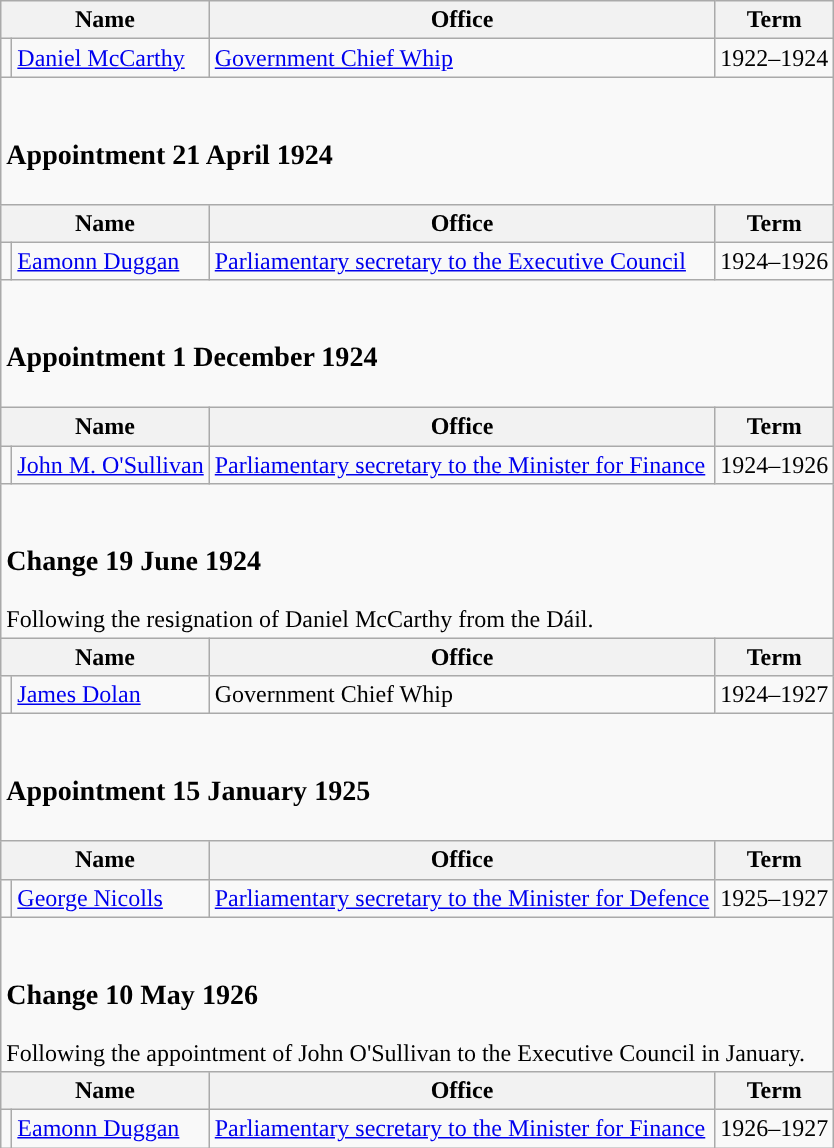<table class="wikitable">
<tr>
<th colspan="2">Name</th>
<th>Office</th>
<th>Term</th>
</tr>
<tr>
<td style="background-color: "></td>
<td><a href='#'>Daniel McCarthy</a></td>
<td><a href='#'>Government Chief Whip</a></td>
<td>1922–1924</td>
</tr>
<tr>
<td colspan=4><br><h3>Appointment 21 April 1924</h3></td>
</tr>
<tr>
<th colspan="2">Name</th>
<th>Office</th>
<th>Term</th>
</tr>
<tr>
<td style="background-color: "></td>
<td><a href='#'>Eamonn Duggan</a></td>
<td><a href='#'>Parliamentary secretary to the Executive Council</a></td>
<td>1924–1926</td>
</tr>
<tr>
<td colspan=4><br><h3>Appointment 1 December 1924</h3></td>
</tr>
<tr>
<th colspan="2">Name</th>
<th>Office</th>
<th>Term</th>
</tr>
<tr>
<td style="background-color: "></td>
<td><a href='#'>John M. O'Sullivan</a></td>
<td><a href='#'>Parliamentary secretary to the Minister for Finance</a></td>
<td>1924–1926</td>
</tr>
<tr>
<td colspan=4><br><h3>Change 19 June 1924</h3>Following the resignation of Daniel McCarthy from the Dáil.</td>
</tr>
<tr>
<th colspan="2">Name</th>
<th>Office</th>
<th>Term</th>
</tr>
<tr>
<td style="background-color: "></td>
<td><a href='#'>James Dolan</a></td>
<td>Government Chief Whip</td>
<td>1924–1927</td>
</tr>
<tr>
<td colspan=4><br><h3>Appointment 15 January 1925</h3></td>
</tr>
<tr>
<th colspan="2">Name</th>
<th>Office</th>
<th>Term</th>
</tr>
<tr>
<td style="background-color: "></td>
<td><a href='#'>George Nicolls</a></td>
<td><a href='#'>Parliamentary secretary to the Minister for Defence</a></td>
<td>1925–1927</td>
</tr>
<tr>
<td colspan=4><br><h3>Change 10 May 1926</h3>Following the appointment of John O'Sullivan to the Executive Council in January.</td>
</tr>
<tr>
<th colspan="2">Name</th>
<th>Office</th>
<th>Term</th>
</tr>
<tr>
<td style="background-color: "></td>
<td><a href='#'>Eamonn Duggan</a></td>
<td><a href='#'>Parliamentary secretary to the Minister for Finance</a></td>
<td>1926–1927</td>
</tr>
</table>
